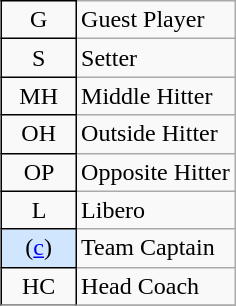<table class="wikitable" style="float: right">
<tr>
<td style="border: 1px solid black;" align=center>  G  </td>
<td>Guest Player</td>
</tr>
<tr>
<td style="border: 1px solid black;" align=center>  S  </td>
<td>Setter</td>
</tr>
<tr>
<td style="border: 1px solid black;" align=center>  MH  </td>
<td>Middle Hitter</td>
</tr>
<tr>
<td style="border: 1px solid black;" align=center>  OH  </td>
<td>Outside Hitter</td>
</tr>
<tr>
<td style="border: 1px solid black;" align=center>  OP  </td>
<td>Opposite Hitter</td>
</tr>
<tr>
<td style="border: 1px solid black;" align=center>  L  </td>
<td>Libero</td>
</tr>
<tr>
<td style="background: #D0E6FF; border: 1px solid black" align=center> (<a href='#'>c</a>) </td>
<td>Team Captain</td>
</tr>
<tr>
<td style="border: 1px solid black;" align=center>  HC  </td>
<td>Head Coach</td>
</tr>
<tr>
</tr>
</table>
